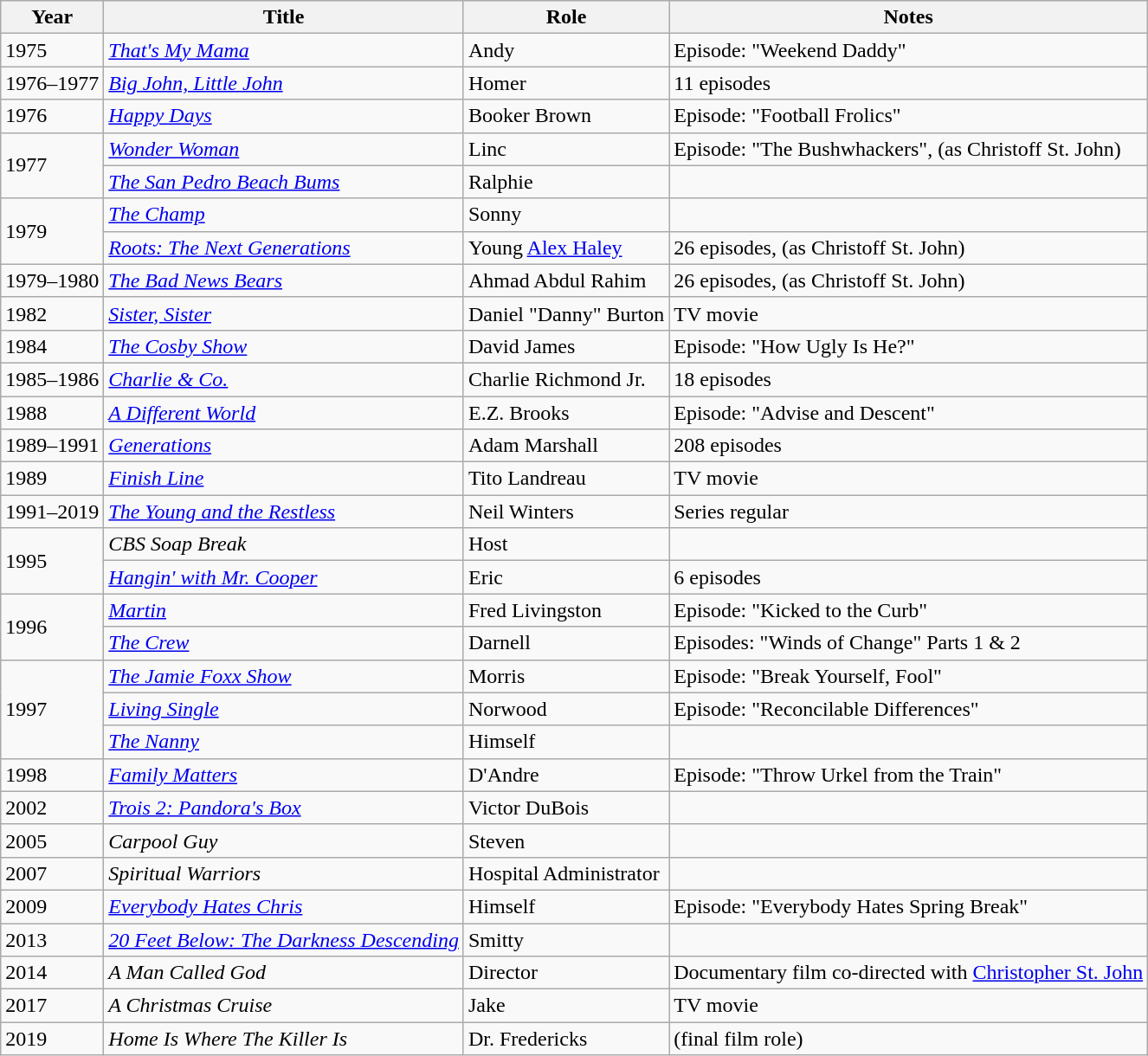<table class="wikitable sortable">
<tr>
<th>Year</th>
<th>Title</th>
<th>Role</th>
<th class = "unsortable">Notes</th>
</tr>
<tr>
<td>1975</td>
<td><em><a href='#'>That's My Mama</a></em></td>
<td>Andy</td>
<td>Episode: "Weekend Daddy"</td>
</tr>
<tr>
<td>1976–1977</td>
<td><em><a href='#'>Big John, Little John</a></em></td>
<td>Homer</td>
<td>11 episodes</td>
</tr>
<tr>
<td>1976</td>
<td><em><a href='#'>Happy Days</a></em></td>
<td>Booker Brown</td>
<td>Episode: "Football Frolics"</td>
</tr>
<tr>
<td rowspan=2>1977</td>
<td><em><a href='#'>Wonder Woman</a></em></td>
<td>Linc</td>
<td>Episode: "The Bushwhackers", (as Christoff St. John)</td>
</tr>
<tr>
<td><em><a href='#'>The San Pedro Beach Bums</a></em></td>
<td>Ralphie</td>
<td></td>
</tr>
<tr>
<td rowspan=2>1979</td>
<td><em><a href='#'>The Champ</a></em></td>
<td>Sonny</td>
<td></td>
</tr>
<tr>
<td><em><a href='#'>Roots: The Next Generations</a></em></td>
<td>Young <a href='#'>Alex Haley</a></td>
<td>26 episodes, (as Christoff St. John)</td>
</tr>
<tr>
<td>1979–1980</td>
<td><em><a href='#'>The Bad News Bears</a></em></td>
<td>Ahmad Abdul Rahim</td>
<td>26 episodes, (as Christoff St. John)</td>
</tr>
<tr>
<td>1982</td>
<td><em><a href='#'>Sister, Sister</a></em></td>
<td>Daniel "Danny" Burton</td>
<td>TV movie</td>
</tr>
<tr>
<td>1984</td>
<td><em><a href='#'>The Cosby Show</a></em></td>
<td>David James</td>
<td>Episode: "How Ugly Is He?"</td>
</tr>
<tr>
<td>1985–1986</td>
<td><em><a href='#'>Charlie & Co.</a></em></td>
<td>Charlie Richmond Jr.</td>
<td>18 episodes</td>
</tr>
<tr>
<td>1988</td>
<td><em><a href='#'>A Different World</a></em></td>
<td>E.Z. Brooks</td>
<td>Episode: "Advise and Descent"</td>
</tr>
<tr>
<td>1989–1991</td>
<td><em><a href='#'>Generations</a></em></td>
<td>Adam Marshall</td>
<td>208 episodes</td>
</tr>
<tr>
<td>1989</td>
<td><em><a href='#'>Finish Line</a></em></td>
<td>Tito Landreau</td>
<td>TV movie</td>
</tr>
<tr>
<td>1991–2019</td>
<td><em><a href='#'>The Young and the Restless</a></em></td>
<td>Neil Winters</td>
<td>Series regular</td>
</tr>
<tr>
<td rowspan=2>1995</td>
<td><em>CBS Soap Break</em></td>
<td>Host</td>
<td></td>
</tr>
<tr>
<td><em><a href='#'>Hangin' with Mr. Cooper</a></em></td>
<td>Eric</td>
<td>6 episodes</td>
</tr>
<tr>
<td rowspan=2>1996</td>
<td><em><a href='#'>Martin</a></em></td>
<td>Fred Livingston</td>
<td>Episode: "Kicked to the Curb"</td>
</tr>
<tr>
<td><em><a href='#'>The Crew</a></em></td>
<td>Darnell</td>
<td>Episodes: "Winds of Change" Parts 1 & 2</td>
</tr>
<tr>
<td rowspan=3>1997</td>
<td><em><a href='#'>The Jamie Foxx Show</a></em></td>
<td>Morris</td>
<td>Episode: "Break Yourself, Fool"</td>
</tr>
<tr>
<td><em><a href='#'>Living Single</a></em></td>
<td>Norwood</td>
<td>Episode: "Reconcilable Differences"</td>
</tr>
<tr>
<td><em><a href='#'>The Nanny</a></em></td>
<td>Himself</td>
<td></td>
</tr>
<tr>
<td>1998</td>
<td><em><a href='#'>Family Matters</a></em></td>
<td>D'Andre</td>
<td>Episode: "Throw Urkel from the Train"</td>
</tr>
<tr>
<td>2002</td>
<td><em><a href='#'>Trois 2: Pandora's Box</a></em></td>
<td>Victor DuBois</td>
<td></td>
</tr>
<tr>
<td>2005</td>
<td><em>Carpool Guy</em></td>
<td>Steven</td>
<td></td>
</tr>
<tr>
<td>2007</td>
<td><em>Spiritual Warriors</em></td>
<td>Hospital Administrator</td>
<td></td>
</tr>
<tr>
<td>2009</td>
<td><em><a href='#'>Everybody Hates Chris</a></em></td>
<td>Himself</td>
<td>Episode: "Everybody Hates Spring Break"</td>
</tr>
<tr>
<td>2013</td>
<td><em><a href='#'>20 Feet Below: The Darkness Descending</a></em></td>
<td>Smitty</td>
<td></td>
</tr>
<tr>
<td>2014</td>
<td><em>A Man Called God</em></td>
<td>Director</td>
<td>Documentary film co-directed with <a href='#'>Christopher St. John</a></td>
</tr>
<tr>
<td>2017</td>
<td><em>A Christmas Cruise</em></td>
<td>Jake</td>
<td>TV movie</td>
</tr>
<tr>
<td>2019</td>
<td><em>Home Is Where The Killer Is</em></td>
<td>Dr. Fredericks</td>
<td>(final film role)</td>
</tr>
</table>
